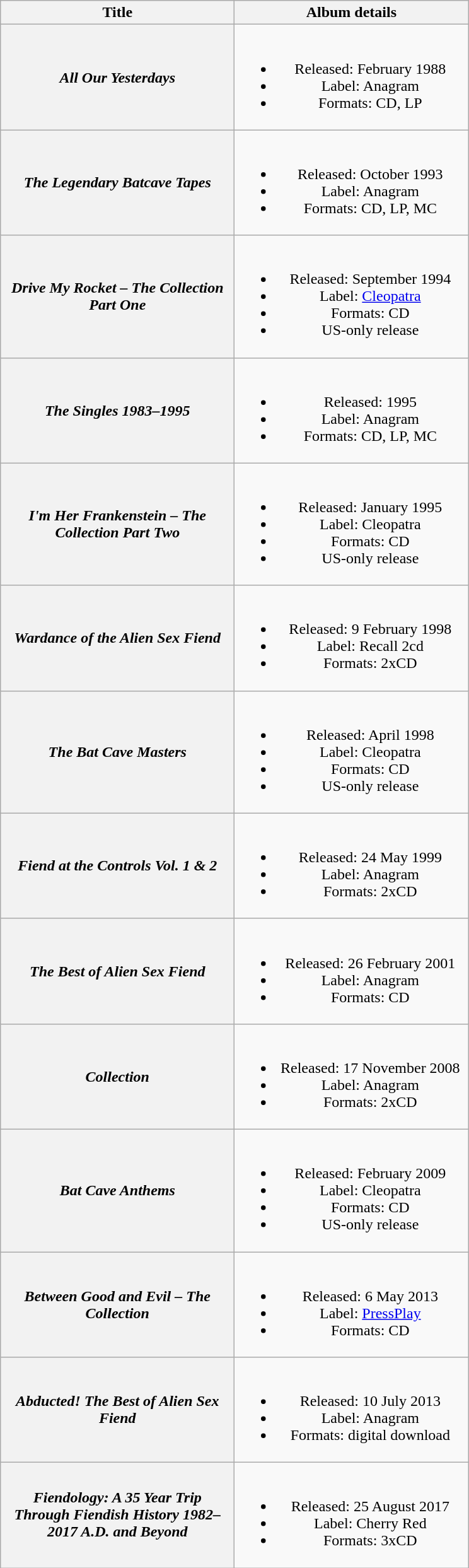<table class="wikitable plainrowheaders" style="text-align:center;">
<tr>
<th scope="col" style="width:15em;">Title</th>
<th scope="col" style="width:15em;">Album details</th>
</tr>
<tr>
<th scope="row"><em>All Our Yesterdays</em></th>
<td><br><ul><li>Released: February 1988</li><li>Label: Anagram</li><li>Formats: CD, LP</li></ul></td>
</tr>
<tr>
<th scope="row"><em>The Legendary Batcave Tapes</em></th>
<td><br><ul><li>Released: October 1993</li><li>Label: Anagram</li><li>Formats: CD, LP, MC</li></ul></td>
</tr>
<tr>
<th scope="row"><em>Drive My Rocket – The Collection Part One</em></th>
<td><br><ul><li>Released: September 1994</li><li>Label: <a href='#'>Cleopatra</a></li><li>Formats: CD</li><li>US-only release</li></ul></td>
</tr>
<tr>
<th scope="row"><em>The Singles 1983–1995</em></th>
<td><br><ul><li>Released: 1995</li><li>Label: Anagram</li><li>Formats: CD, LP, MC</li></ul></td>
</tr>
<tr>
<th scope="row"><em>I'm Her Frankenstein – The Collection Part Two</em></th>
<td><br><ul><li>Released: January 1995</li><li>Label: Cleopatra</li><li>Formats: CD</li><li>US-only release</li></ul></td>
</tr>
<tr>
<th scope="row"><em>Wardance of the Alien Sex Fiend</em></th>
<td><br><ul><li>Released: 9 February 1998</li><li>Label: Recall 2cd</li><li>Formats: 2xCD</li></ul></td>
</tr>
<tr>
<th scope="row"><em>The Bat Cave Masters</em></th>
<td><br><ul><li>Released: April 1998</li><li>Label: Cleopatra</li><li>Formats: CD</li><li>US-only release</li></ul></td>
</tr>
<tr>
<th scope="row"><em>Fiend at the Controls Vol. 1 & 2</em></th>
<td><br><ul><li>Released: 24 May 1999</li><li>Label: Anagram</li><li>Formats: 2xCD</li></ul></td>
</tr>
<tr>
<th scope="row"><em>The Best of Alien Sex Fiend</em></th>
<td><br><ul><li>Released: 26 February 2001</li><li>Label: Anagram</li><li>Formats: CD</li></ul></td>
</tr>
<tr>
<th scope="row"><em> Collection</em></th>
<td><br><ul><li>Released: 17 November 2008</li><li>Label: Anagram</li><li>Formats: 2xCD</li></ul></td>
</tr>
<tr>
<th scope="row"><em>Bat Cave Anthems</em></th>
<td><br><ul><li>Released: February 2009</li><li>Label: Cleopatra</li><li>Formats: CD</li><li>US-only release</li></ul></td>
</tr>
<tr>
<th scope="row"><em>Between Good and Evil – The Collection</em></th>
<td><br><ul><li>Released: 6 May 2013</li><li>Label: <a href='#'>PressPlay</a></li><li>Formats: CD</li></ul></td>
</tr>
<tr>
<th scope="row"><em>Abducted! The Best of Alien Sex Fiend</em></th>
<td><br><ul><li>Released: 10 July 2013</li><li>Label: Anagram</li><li>Formats: digital download</li></ul></td>
</tr>
<tr>
<th scope="row"><em>Fiendology: A 35 Year Trip Through Fiendish History 1982–2017 A.D. and Beyond</em></th>
<td><br><ul><li>Released: 25 August 2017</li><li>Label: Cherry Red</li><li>Formats: 3xCD</li></ul></td>
</tr>
</table>
